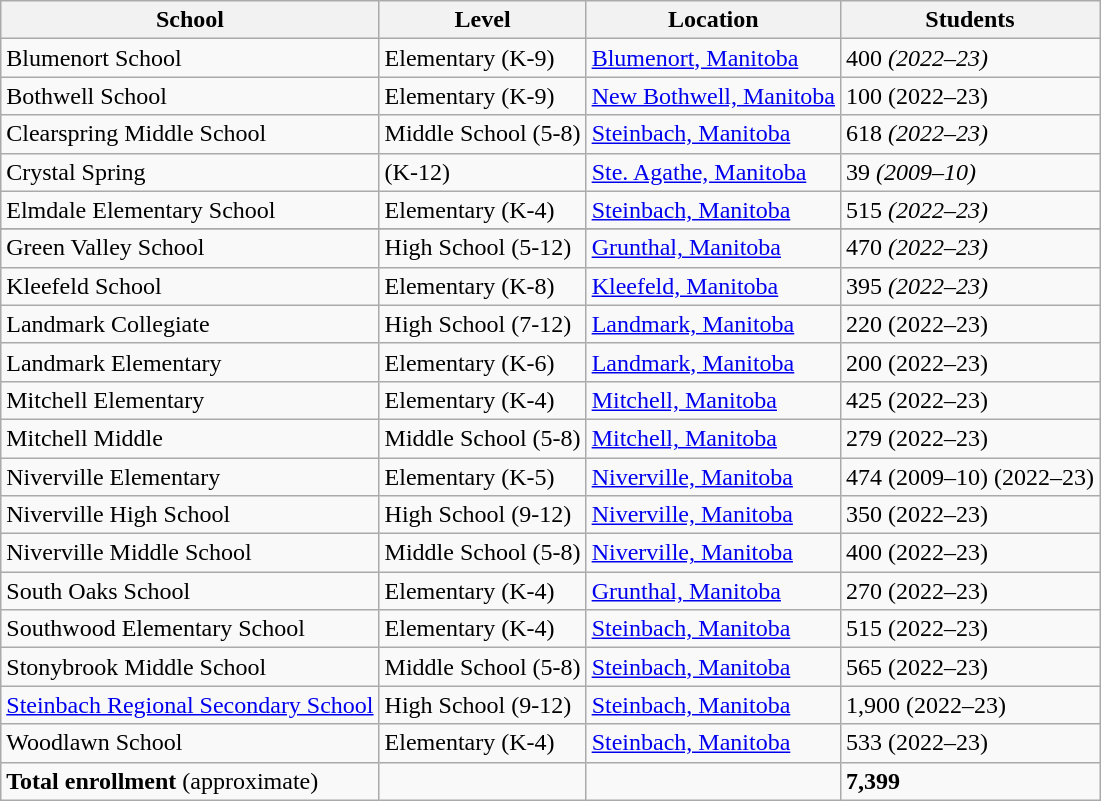<table class="wikitable sortable">
<tr>
<th>School</th>
<th>Level</th>
<th>Location</th>
<th data-sort-type="number">Students</th>
</tr>
<tr>
<td>Blumenort School</td>
<td>Elementary (K-9)</td>
<td><a href='#'>Blumenort, Manitoba</a></td>
<td>400 <em>(2022–23)</td>
</tr>
<tr>
<td>Bothwell School</td>
<td>Elementary  (K-9)</td>
<td><a href='#'>New Bothwell, Manitoba</a></td>
<td>100 </em>(2022–23)<strong></td>
</tr>
<tr>
<td>Clearspring Middle School</td>
<td>Middle School (5-8)</td>
<td><a href='#'>Steinbach, Manitoba</a></td>
<td>618 <em>(2022–23)</em></td>
</tr>
<tr>
<td>Crystal Spring</td>
<td>(K-12)</td>
<td><a href='#'>Ste. Agathe, Manitoba</a></td>
<td>39 <em>(2009–10)</em></td>
</tr>
<tr>
<td>Elmdale Elementary School</td>
<td>Elementary  (K-4)</td>
<td><a href='#'>Steinbach, Manitoba</a></td>
<td>515 <em>(2022–23)</em></td>
</tr>
<tr>
</tr>
<tr>
<td>Green Valley School</td>
<td>High School  (5-12)</td>
<td><a href='#'>Grunthal, Manitoba</a></td>
<td>470 <em>(2022–23)</em></td>
</tr>
<tr>
<td>Kleefeld School</td>
<td>Elementary (K-8)</td>
<td><a href='#'>Kleefeld, Manitoba</a></td>
<td>395 <em>(2022–23)</strong></td>
</tr>
<tr>
<td>Landmark Collegiate</td>
<td>High School (7-12)</td>
<td><a href='#'>Landmark, Manitoba</a></td>
<td>220 </em>(2022–23)<em></td>
</tr>
<tr>
<td>Landmark Elementary</td>
<td>Elementary (K-6)</td>
<td><a href='#'>Landmark, Manitoba</a></td>
<td>200 </em>(2022–23)<em></td>
</tr>
<tr>
<td>Mitchell Elementary</td>
<td>Elementary (K-4)</td>
<td><a href='#'>Mitchell, Manitoba</a></td>
<td>425 </em>(2022–23)<em></td>
</tr>
<tr>
<td>Mitchell Middle</td>
<td>Middle School (5-8)</td>
<td><a href='#'>Mitchell, Manitoba</a></td>
<td>279 </em>(2022–23)<em></td>
</tr>
<tr>
<td>Niverville Elementary</td>
<td>Elementary (K-5)</td>
<td><a href='#'>Niverville, Manitoba</a></td>
<td>474 </em>(2009–10)<em> </em>(2022–23)<em></td>
</tr>
<tr>
<td>Niverville High School</td>
<td>High School (9-12)</td>
<td><a href='#'>Niverville, Manitoba</a></td>
<td>350 </em>(2022–23)<em></td>
</tr>
<tr>
<td>Niverville Middle School</td>
<td>Middle School (5-8)</td>
<td><a href='#'>Niverville, Manitoba</a></td>
<td>400 </em>(2022–23)<em></td>
</tr>
<tr>
<td>South Oaks School</td>
<td>Elementary (K-4)</td>
<td><a href='#'>Grunthal, Manitoba</a></td>
<td>270 </em>(2022–23)<em></td>
</tr>
<tr>
<td>Southwood Elementary School</td>
<td>Elementary (K-4)</td>
<td><a href='#'>Steinbach, Manitoba</a></td>
<td>515 </em>(2022–23)<em></td>
</tr>
<tr>
<td>Stonybrook Middle School</td>
<td>Middle School (5-8)</td>
<td><a href='#'>Steinbach, Manitoba</a></td>
<td>565 </em>(2022–23)<em></td>
</tr>
<tr>
<td><a href='#'>Steinbach Regional Secondary School</a></td>
<td>High School (9-12)</td>
<td><a href='#'>Steinbach, Manitoba</a></td>
<td>1,900  </em>(2022–23)<em></td>
</tr>
<tr>
<td>Woodlawn School</td>
<td>Elementary (K-4)</td>
<td><a href='#'>Steinbach, Manitoba</a></td>
<td>533 </em>(2022–23)<em></td>
</tr>
<tr>
<td><strong>Total enrollment</strong> (approximate)</td>
<td></td>
<td></td>
<td><strong>7,399</strong></td>
</tr>
</table>
